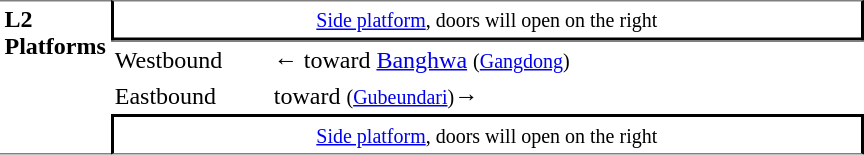<table table border=0 cellspacing=0 cellpadding=3>
<tr>
<td style="border-top:solid 1px gray;border-bottom:solid 1px gray;" width=50 rowspan=10 valign=top><strong>L2<br>Platforms</strong></td>
<td style="border-top:solid 1px gray;border-right:solid 2px black;border-left:solid 2px black;border-bottom:solid 2px black;text-align:center;" colspan=2><small><a href='#'>Side platform</a>, doors will open on the right</small></td>
</tr>
<tr>
<td style="border-bottom:solid 0px gray;border-top:solid 1px gray;" width=100>Westbound</td>
<td style="border-bottom:solid 0px gray;border-top:solid 1px gray;" width=390>←  toward <a href='#'>Banghwa</a> <small>(<a href='#'>Gangdong</a>)</small></td>
</tr>
<tr>
<td>Eastbound</td>
<td>  toward  <small>(<a href='#'>Gubeundari</a>)</small>→</td>
</tr>
<tr>
<td style="border-top:solid 2px black;border-right:solid 2px black;border-left:solid 2px black;border-bottom:solid 1px gray;text-align:center;" colspan=2><small><a href='#'>Side platform</a>, doors will open on the right</small></td>
</tr>
</table>
